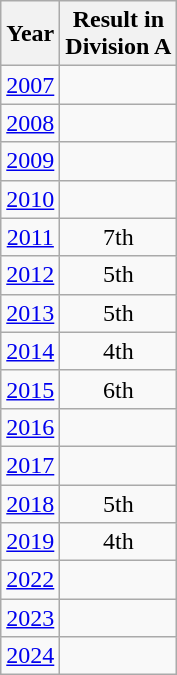<table class="wikitable" style="text-align:center">
<tr>
<th>Year</th>
<th>Result in<br>Division A</th>
</tr>
<tr>
<td><a href='#'>2007</a></td>
<td></td>
</tr>
<tr>
<td><a href='#'>2008</a></td>
<td></td>
</tr>
<tr>
<td><a href='#'>2009</a></td>
<td></td>
</tr>
<tr>
<td><a href='#'>2010</a></td>
<td></td>
</tr>
<tr>
<td><a href='#'>2011</a></td>
<td>7th</td>
</tr>
<tr>
<td><a href='#'>2012</a></td>
<td>5th</td>
</tr>
<tr>
<td><a href='#'>2013</a></td>
<td>5th</td>
</tr>
<tr>
<td><a href='#'>2014</a></td>
<td>4th</td>
</tr>
<tr>
<td><a href='#'>2015</a></td>
<td>6th</td>
</tr>
<tr>
<td><a href='#'>2016</a></td>
<td></td>
</tr>
<tr>
<td><a href='#'>2017</a></td>
<td></td>
</tr>
<tr>
<td><a href='#'>2018</a></td>
<td>5th</td>
</tr>
<tr>
<td><a href='#'>2019</a></td>
<td>4th</td>
</tr>
<tr>
<td><a href='#'>2022</a></td>
<td></td>
</tr>
<tr>
<td><a href='#'>2023</a></td>
<td></td>
</tr>
<tr>
<td><a href='#'>2024</a></td>
<td></td>
</tr>
</table>
